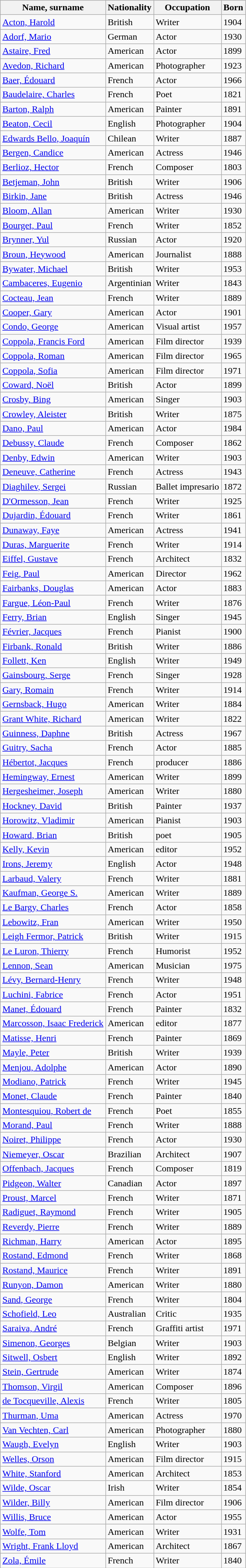<table class="wikitable sortable">
<tr>
<th>Name, surname</th>
<th>Nationality</th>
<th>Occupation</th>
<th>Born</th>
</tr>
<tr>
<td><a href='#'>Acton, Harold</a></td>
<td>British</td>
<td>Writer</td>
<td>1904</td>
</tr>
<tr>
<td><a href='#'>Adorf, Mario</a></td>
<td>German</td>
<td>Actor</td>
<td>1930</td>
</tr>
<tr>
<td><a href='#'>Astaire, Fred</a></td>
<td>American</td>
<td>Actor</td>
<td>1899</td>
</tr>
<tr>
<td><a href='#'>Avedon, Richard</a></td>
<td>American</td>
<td>Photographer</td>
<td>1923</td>
</tr>
<tr>
<td><a href='#'>Baer, Édouard</a></td>
<td>French</td>
<td>Actor</td>
<td>1966</td>
</tr>
<tr>
<td><a href='#'>Baudelaire, Charles</a></td>
<td>French</td>
<td>Poet</td>
<td>1821</td>
</tr>
<tr>
<td><a href='#'>Barton, Ralph</a> </td>
<td>American</td>
<td>Painter</td>
<td>1891</td>
</tr>
<tr>
<td><a href='#'>Beaton, Cecil</a></td>
<td>English</td>
<td>Photographer</td>
<td>1904</td>
</tr>
<tr>
<td><a href='#'>Edwards Bello, Joaquín</a></td>
<td>Chilean</td>
<td>Writer</td>
<td>1887</td>
</tr>
<tr>
<td><a href='#'>Bergen, Candice</a></td>
<td>American</td>
<td>Actress</td>
<td>1946</td>
</tr>
<tr>
<td><a href='#'>Berlioz, Hector</a></td>
<td>French</td>
<td>Composer</td>
<td>1803</td>
</tr>
<tr>
<td><a href='#'>Betjeman, John</a></td>
<td>British</td>
<td>Writer</td>
<td>1906</td>
</tr>
<tr>
<td><a href='#'>Birkin, Jane</a></td>
<td>British</td>
<td>Actress</td>
<td>1946</td>
</tr>
<tr>
<td><a href='#'>Bloom, Allan</a></td>
<td>American</td>
<td>Writer</td>
<td>1930</td>
</tr>
<tr>
<td><a href='#'>Bourget, Paul</a></td>
<td>French</td>
<td>Writer</td>
<td>1852</td>
</tr>
<tr>
<td><a href='#'>Brynner, Yul</a></td>
<td>Russian</td>
<td>Actor</td>
<td>1920</td>
</tr>
<tr>
<td><a href='#'>Broun, Heywood</a></td>
<td>American</td>
<td>Journalist</td>
<td>1888</td>
</tr>
<tr>
<td><a href='#'>Bywater, Michael</a></td>
<td>British</td>
<td>Writer</td>
<td>1953</td>
</tr>
<tr>
<td><a href='#'>Cambaceres, Eugenio</a></td>
<td>Argentinian</td>
<td>Writer</td>
<td>1843</td>
</tr>
<tr>
<td><a href='#'>Cocteau, Jean</a></td>
<td>French</td>
<td>Writer</td>
<td>1889</td>
</tr>
<tr>
<td><a href='#'>Cooper, Gary</a></td>
<td>American</td>
<td>Actor</td>
<td>1901</td>
</tr>
<tr>
<td><a href='#'>Condo, George</a></td>
<td>American</td>
<td>Visual artist</td>
<td>1957</td>
</tr>
<tr>
<td><a href='#'>Coppola, Francis Ford</a></td>
<td>American</td>
<td>Film director</td>
<td>1939</td>
</tr>
<tr>
<td><a href='#'>Coppola, Roman</a></td>
<td>American</td>
<td>Film director</td>
<td>1965</td>
</tr>
<tr>
<td><a href='#'>Coppola, Sofia</a></td>
<td>American</td>
<td>Film director</td>
<td>1971</td>
</tr>
<tr>
<td><a href='#'>Coward, Noël</a></td>
<td>British</td>
<td>Actor</td>
<td>1899</td>
</tr>
<tr>
<td><a href='#'>Crosby, Bing</a></td>
<td>American</td>
<td>Singer</td>
<td>1903</td>
</tr>
<tr>
<td><a href='#'>Crowley, Aleister</a></td>
<td>British</td>
<td>Writer</td>
<td>1875</td>
</tr>
<tr>
<td><a href='#'>Dano, Paul</a></td>
<td>American</td>
<td>Actor</td>
<td>1984</td>
</tr>
<tr>
<td><a href='#'>Debussy, Claude</a></td>
<td>French</td>
<td>Composer</td>
<td>1862</td>
</tr>
<tr>
<td><a href='#'>Denby, Edwin</a></td>
<td>American</td>
<td>Writer</td>
<td>1903</td>
</tr>
<tr>
<td><a href='#'>Deneuve, Catherine</a></td>
<td>French</td>
<td>Actress</td>
<td>1943</td>
</tr>
<tr>
<td><a href='#'>Diaghilev, Sergei</a></td>
<td>Russian</td>
<td>Ballet impresario</td>
<td>1872</td>
</tr>
<tr>
<td><a href='#'>D'Ormesson, Jean</a></td>
<td>French</td>
<td>Writer</td>
<td>1925</td>
</tr>
<tr>
<td><a href='#'>Dujardin, Édouard</a></td>
<td>French</td>
<td>Writer</td>
<td>1861</td>
</tr>
<tr>
<td><a href='#'>Dunaway, Faye</a></td>
<td>American</td>
<td>Actress</td>
<td>1941</td>
</tr>
<tr>
<td><a href='#'>Duras, Marguerite</a></td>
<td>French</td>
<td>Writer</td>
<td>1914</td>
</tr>
<tr>
<td><a href='#'>Eiffel, Gustave</a></td>
<td>French</td>
<td>Architect</td>
<td>1832</td>
</tr>
<tr>
<td><a href='#'>Feig, Paul</a></td>
<td>American</td>
<td>Director</td>
<td>1962</td>
</tr>
<tr>
<td><a href='#'>Fairbanks, Douglas</a></td>
<td>American</td>
<td>Actor</td>
<td>1883</td>
</tr>
<tr>
<td><a href='#'>Fargue, Léon-Paul</a></td>
<td>French</td>
<td>Writer</td>
<td>1876</td>
</tr>
<tr>
<td><a href='#'>Ferry, Brian</a></td>
<td>English</td>
<td>Singer</td>
<td>1945</td>
</tr>
<tr>
<td><a href='#'>Février, Jacques</a></td>
<td>French</td>
<td>Pianist</td>
<td>1900</td>
</tr>
<tr>
<td><a href='#'>Firbank, Ronald</a></td>
<td>British</td>
<td>Writer</td>
<td>1886</td>
</tr>
<tr>
<td><a href='#'>Follett, Ken</a></td>
<td>English</td>
<td>Writer</td>
<td>1949</td>
</tr>
<tr>
<td><a href='#'>Gainsbourg, Serge</a></td>
<td>French</td>
<td>Singer</td>
<td>1928</td>
</tr>
<tr>
<td><a href='#'>Gary, Romain</a> </td>
<td>French</td>
<td>Writer</td>
<td>1914</td>
</tr>
<tr>
<td><a href='#'>Gernsback, Hugo</a></td>
<td>American</td>
<td>Writer</td>
<td>1884</td>
</tr>
<tr>
<td><a href='#'>Grant White, Richard</a></td>
<td>American</td>
<td>Writer</td>
<td>1822</td>
</tr>
<tr>
<td><a href='#'>Guinness, Daphne</a></td>
<td>British</td>
<td>Actress</td>
<td>1967</td>
</tr>
<tr>
<td><a href='#'>Guitry, Sacha</a> </td>
<td>French</td>
<td>Actor</td>
<td>1885</td>
</tr>
<tr>
<td><a href='#'>Hébertot, Jacques</a></td>
<td>French</td>
<td>producer</td>
<td>1886</td>
</tr>
<tr>
<td><a href='#'>Hemingway, Ernest</a></td>
<td>American</td>
<td>Writer</td>
<td>1899</td>
</tr>
<tr>
<td><a href='#'>Hergesheimer, Joseph</a></td>
<td>American</td>
<td>Writer</td>
<td>1880</td>
</tr>
<tr>
<td><a href='#'>Hockney, David</a></td>
<td>British</td>
<td>Painter</td>
<td>1937</td>
</tr>
<tr>
<td><a href='#'>Horowitz, Vladimir</a></td>
<td>American</td>
<td>Pianist</td>
<td>1903</td>
</tr>
<tr>
<td><a href='#'>Howard, Brian</a></td>
<td>British</td>
<td>poet</td>
<td>1905</td>
</tr>
<tr>
<td><a href='#'>Kelly, Kevin</a></td>
<td>American</td>
<td>editor</td>
<td>1952</td>
</tr>
<tr>
<td><a href='#'>Irons, Jeremy</a></td>
<td>English</td>
<td>Actor</td>
<td>1948</td>
</tr>
<tr>
<td><a href='#'>Larbaud, Valery</a></td>
<td>French</td>
<td>Writer</td>
<td>1881</td>
</tr>
<tr>
<td><a href='#'>Kaufman, George S.</a></td>
<td>American</td>
<td>Writer</td>
<td>1889</td>
</tr>
<tr>
<td><a href='#'>Le Bargy, Charles</a></td>
<td>French</td>
<td>Actor</td>
<td>1858</td>
</tr>
<tr>
<td><a href='#'>Lebowitz, Fran</a></td>
<td>American</td>
<td>Writer</td>
<td>1950</td>
</tr>
<tr>
<td><a href='#'>Leigh Fermor, Patrick</a></td>
<td>British</td>
<td>Writer</td>
<td>1915</td>
</tr>
<tr>
<td><a href='#'>Le Luron, Thierry</a></td>
<td>French</td>
<td>Humorist</td>
<td>1952</td>
</tr>
<tr>
<td><a href='#'>Lennon, Sean</a></td>
<td>American</td>
<td>Musician</td>
<td>1975</td>
</tr>
<tr>
<td><a href='#'>Lévy, Bernard-Henry</a> </td>
<td>French</td>
<td>Writer</td>
<td>1948</td>
</tr>
<tr>
<td><a href='#'>Luchini, Fabrice</a></td>
<td>French</td>
<td>Actor</td>
<td>1951</td>
</tr>
<tr>
<td><a href='#'>Manet, Édouard</a></td>
<td>French</td>
<td>Painter</td>
<td>1832</td>
</tr>
<tr>
<td><a href='#'>Marcosson, Isaac Frederick</a></td>
<td>American</td>
<td>editor</td>
<td>1877</td>
</tr>
<tr>
<td><a href='#'>Matisse, Henri</a></td>
<td>French</td>
<td>Painter</td>
<td>1869</td>
</tr>
<tr>
<td><a href='#'>Mayle, Peter</a></td>
<td>British</td>
<td>Writer</td>
<td>1939</td>
</tr>
<tr>
<td><a href='#'>Menjou, Adolphe</a></td>
<td>American</td>
<td>Actor</td>
<td>1890</td>
</tr>
<tr>
<td><a href='#'>Modiano, Patrick</a></td>
<td>French</td>
<td>Writer</td>
<td>1945</td>
</tr>
<tr>
<td><a href='#'>Monet, Claude</a></td>
<td>French</td>
<td>Painter</td>
<td>1840</td>
</tr>
<tr>
<td><a href='#'>Montesquiou, Robert de</a></td>
<td>French</td>
<td>Poet</td>
<td>1855</td>
</tr>
<tr>
<td><a href='#'>Morand, Paul</a></td>
<td>French</td>
<td>Writer</td>
<td>1888</td>
</tr>
<tr>
<td><a href='#'>Noiret, Philippe</a></td>
<td>French</td>
<td>Actor</td>
<td>1930</td>
</tr>
<tr>
<td><a href='#'>Niemeyer, Oscar</a></td>
<td>Brazilian</td>
<td>Architect</td>
<td>1907</td>
</tr>
<tr>
<td><a href='#'>Offenbach, Jacques</a></td>
<td>French</td>
<td>Composer</td>
<td>1819</td>
</tr>
<tr>
<td><a href='#'>Pidgeon, Walter</a></td>
<td>Canadian</td>
<td>Actor</td>
<td>1897</td>
</tr>
<tr>
<td><a href='#'>Proust, Marcel</a> </td>
<td>French</td>
<td>Writer</td>
<td>1871</td>
</tr>
<tr>
<td><a href='#'>Radiguet, Raymond</a></td>
<td>French</td>
<td>Writer</td>
<td>1905</td>
</tr>
<tr>
<td><a href='#'>Reverdy, Pierre</a></td>
<td>French</td>
<td>Writer</td>
<td>1889</td>
</tr>
<tr>
<td><a href='#'>Richman, Harry</a></td>
<td>American</td>
<td>Actor</td>
<td>1895</td>
</tr>
<tr>
<td><a href='#'>Rostand, Edmond</a></td>
<td>French</td>
<td>Writer</td>
<td>1868</td>
</tr>
<tr>
<td><a href='#'>Rostand, Maurice</a></td>
<td>French</td>
<td>Writer</td>
<td>1891</td>
</tr>
<tr>
<td><a href='#'>Runyon, Damon</a></td>
<td>American</td>
<td>Writer</td>
<td>1880</td>
</tr>
<tr>
<td><a href='#'>Sand, George</a></td>
<td>French</td>
<td>Writer</td>
<td>1804</td>
</tr>
<tr>
<td><a href='#'>Schofield, Leo</a></td>
<td>Australian</td>
<td>Critic</td>
<td>1935</td>
</tr>
<tr>
<td><a href='#'>Saraiva, André</a></td>
<td>French</td>
<td>Graffiti artist</td>
<td>1971</td>
</tr>
<tr>
<td><a href='#'>Simenon, Georges</a></td>
<td>Belgian</td>
<td>Writer</td>
<td>1903</td>
</tr>
<tr>
<td><a href='#'>Sitwell, Osbert</a></td>
<td>English</td>
<td>Writer</td>
<td>1892</td>
</tr>
<tr>
<td><a href='#'>Stein, Gertrude</a></td>
<td>American</td>
<td>Writer</td>
<td>1874</td>
</tr>
<tr>
<td><a href='#'>Thomson, Virgil</a></td>
<td>American</td>
<td>Composer</td>
<td>1896</td>
</tr>
<tr>
<td><a href='#'>de Tocqueville, Alexis</a></td>
<td>French</td>
<td>Writer</td>
<td>1805</td>
</tr>
<tr>
<td><a href='#'>Thurman, Uma</a></td>
<td>American</td>
<td>Actress</td>
<td>1970</td>
</tr>
<tr>
<td><a href='#'>Van Vechten, Carl</a></td>
<td>American</td>
<td>Photographer</td>
<td>1880</td>
</tr>
<tr>
<td><a href='#'>Waugh, Evelyn</a></td>
<td>English</td>
<td>Writer</td>
<td>1903</td>
</tr>
<tr>
<td><a href='#'>Welles, Orson</a></td>
<td>American</td>
<td>Film director</td>
<td>1915</td>
</tr>
<tr>
<td><a href='#'>White, Stanford</a></td>
<td>American</td>
<td>Architect</td>
<td>1853</td>
</tr>
<tr>
<td><a href='#'>Wilde, Oscar</a></td>
<td>Irish</td>
<td>Writer</td>
<td>1854</td>
</tr>
<tr>
<td><a href='#'>Wilder, Billy</a></td>
<td>American</td>
<td>Film director</td>
<td>1906</td>
</tr>
<tr>
<td><a href='#'>Willis, Bruce</a></td>
<td>American</td>
<td>Actor</td>
<td>1955</td>
</tr>
<tr>
<td><a href='#'>Wolfe, Tom</a></td>
<td>American</td>
<td>Writer</td>
<td>1931</td>
</tr>
<tr>
<td><a href='#'>Wright, Frank Lloyd</a></td>
<td>American</td>
<td>Architect</td>
<td>1867</td>
</tr>
<tr>
<td><a href='#'>Zola, Émile</a></td>
<td>French</td>
<td>Writer</td>
<td>1840</td>
</tr>
</table>
